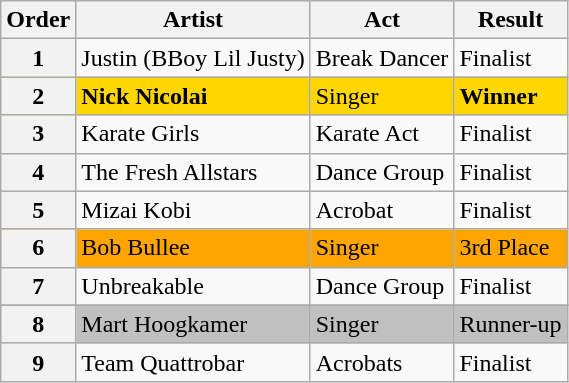<table class="wikitable plainrowheaders">
<tr>
<th>Order</th>
<th>Artist</th>
<th>Act</th>
<th>Result</th>
</tr>
<tr>
<th>1</th>
<td>Justin (BBoy Lil Justy)</td>
<td>Break Dancer</td>
<td>Finalist</td>
</tr>
<tr style="background:gold;">
<th>2</th>
<td><strong>Nick Nicolai</strong></td>
<td>Singer</td>
<td><strong>Winner</strong></td>
</tr>
<tr>
<th>3</th>
<td>Karate Girls</td>
<td>Karate Act</td>
<td>Finalist</td>
</tr>
<tr>
<th>4</th>
<td>The Fresh Allstars</td>
<td>Dance Group</td>
<td>Finalist</td>
</tr>
<tr>
<th>5</th>
<td>Mizai Kobi</td>
<td>Acrobat</td>
<td>Finalist</td>
</tr>
<tr style="background:orange;">
<th>6</th>
<td>Bob Bullee</td>
<td>Singer</td>
<td>3rd Place</td>
</tr>
<tr>
<th>7</th>
<td>Unbreakable</td>
<td>Dance Group</td>
<td>Finalist</td>
</tr>
<tr>
</tr>
<tr style="background:silver;">
<th>8</th>
<td>Mart Hoogkamer</td>
<td>Singer</td>
<td>Runner-up</td>
</tr>
<tr>
<th>9</th>
<td>Team Quattrobar</td>
<td>Acrobats</td>
<td>Finalist</td>
</tr>
</table>
